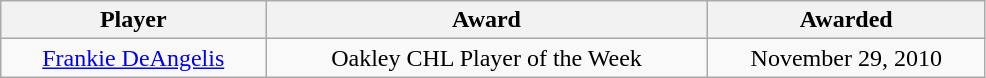<table class="wikitable" width="52%" style="text-align:center">
<tr>
<th>Player</th>
<th>Award</th>
<th>Awarded</th>
</tr>
<tr>
<td><a href='#'>Frankie DeAngelis</a></td>
<td>Oakley CHL Player of the Week</td>
<td>November 29, 2010</td>
</tr>
</table>
